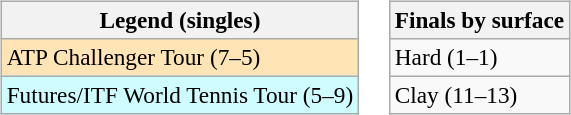<table>
<tr valign=top>
<td><br><table class=wikitable style=font-size:97%>
<tr>
<th>Legend (singles)</th>
</tr>
<tr style="background:moccasin;">
<td>ATP Challenger Tour (7–5)</td>
</tr>
<tr style="background:#cffcff;">
<td>Futures/ITF World Tennis Tour (5–9)</td>
</tr>
</table>
</td>
<td><br><table class=wikitable style=font-size:97%>
<tr>
<th>Finals by surface</th>
</tr>
<tr>
<td>Hard (1–1)</td>
</tr>
<tr>
<td>Clay (11–13)</td>
</tr>
</table>
</td>
</tr>
</table>
